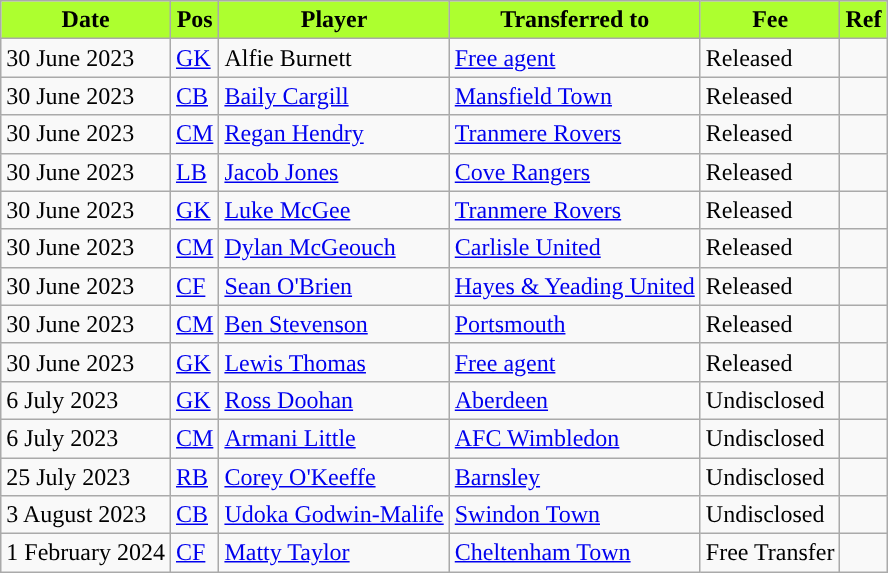<table class="wikitable plainrowheaders sortable">
<tr>
<th style="background:#ADFF2F;color:black;">Date</th>
<th style="background:#ADFF2F;color:black;">Pos</th>
<th style="background:#ADFF2F;color:black;">Player</th>
<th style="background:#ADFF2F;color:black;">Transferred to</th>
<th style="background:#ADFF2F;color:black;">Fee</th>
<th style="background:#ADFF2F;color:black;">Ref</th>
</tr>
<tr>
<td>30 June 2023</td>
<td><a href='#'>GK</a></td>
<td> Alfie Burnett</td>
<td> <a href='#'>Free agent</a></td>
<td>Released</td>
<td></td>
</tr>
<tr>
<td>30 June 2023</td>
<td><a href='#'>CB</a></td>
<td> <a href='#'>Baily Cargill</a></td>
<td> <a href='#'>Mansfield Town</a></td>
<td>Released</td>
<td></td>
</tr>
<tr>
<td>30 June 2023</td>
<td><a href='#'>CM</a></td>
<td> <a href='#'>Regan Hendry</a></td>
<td> <a href='#'>Tranmere Rovers</a></td>
<td>Released</td>
<td></td>
</tr>
<tr>
<td>30 June 2023</td>
<td><a href='#'>LB</a></td>
<td> <a href='#'>Jacob Jones</a></td>
<td> <a href='#'>Cove Rangers</a></td>
<td>Released</td>
<td></td>
</tr>
<tr>
<td>30 June 2023</td>
<td><a href='#'>GK</a></td>
<td> <a href='#'>Luke McGee</a></td>
<td> <a href='#'>Tranmere Rovers</a></td>
<td>Released</td>
<td></td>
</tr>
<tr>
<td>30 June 2023</td>
<td><a href='#'>CM</a></td>
<td> <a href='#'>Dylan McGeouch</a></td>
<td> <a href='#'>Carlisle United</a></td>
<td>Released</td>
<td></td>
</tr>
<tr>
<td>30 June 2023</td>
<td><a href='#'>CF</a></td>
<td> <a href='#'>Sean O'Brien</a></td>
<td> <a href='#'>Hayes & Yeading United</a></td>
<td>Released</td>
<td></td>
</tr>
<tr>
<td>30 June 2023</td>
<td><a href='#'>CM</a></td>
<td> <a href='#'>Ben Stevenson</a></td>
<td> <a href='#'>Portsmouth</a></td>
<td>Released</td>
<td></td>
</tr>
<tr>
<td>30 June 2023</td>
<td><a href='#'>GK</a></td>
<td> <a href='#'>Lewis Thomas</a></td>
<td> <a href='#'>Free agent</a></td>
<td>Released</td>
<td></td>
</tr>
<tr>
<td>6 July 2023</td>
<td><a href='#'>GK</a></td>
<td> <a href='#'>Ross Doohan</a></td>
<td> <a href='#'>Aberdeen</a></td>
<td>Undisclosed</td>
<td></td>
</tr>
<tr>
<td>6 July 2023</td>
<td><a href='#'>CM</a></td>
<td> <a href='#'>Armani Little</a></td>
<td> <a href='#'>AFC Wimbledon</a></td>
<td>Undisclosed</td>
<td></td>
</tr>
<tr>
<td>25 July 2023</td>
<td><a href='#'>RB</a></td>
<td> <a href='#'>Corey O'Keeffe</a></td>
<td> <a href='#'>Barnsley</a></td>
<td>Undisclosed</td>
<td></td>
</tr>
<tr>
<td>3 August 2023</td>
<td><a href='#'>CB</a></td>
<td> <a href='#'>Udoka Godwin-Malife</a></td>
<td> <a href='#'>Swindon Town</a></td>
<td>Undisclosed</td>
<td></td>
</tr>
<tr>
<td>1 February 2024</td>
<td><a href='#'>CF</a></td>
<td> <a href='#'>Matty Taylor</a></td>
<td> <a href='#'>Cheltenham Town</a></td>
<td>Free Transfer</td>
<td></td>
</tr>
</table>
